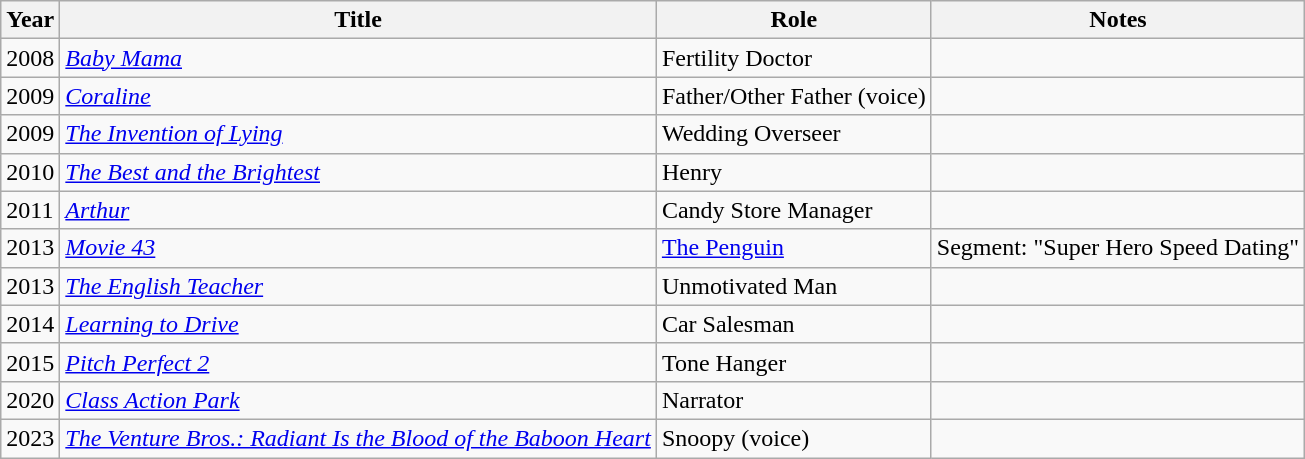<table class="wikitable sortable">
<tr>
<th>Year</th>
<th>Title</th>
<th>Role</th>
<th>Notes</th>
</tr>
<tr>
<td>2008</td>
<td><em><a href='#'>Baby Mama</a></em></td>
<td>Fertility Doctor</td>
<td></td>
</tr>
<tr>
<td>2009</td>
<td><em><a href='#'>Coraline</a></em></td>
<td>Father/Other Father (voice)</td>
<td></td>
</tr>
<tr>
<td>2009</td>
<td><em><a href='#'>The Invention of Lying</a></em></td>
<td>Wedding Overseer</td>
<td></td>
</tr>
<tr>
<td>2010</td>
<td><em><a href='#'>The Best and the Brightest</a></em></td>
<td>Henry</td>
<td></td>
</tr>
<tr>
<td>2011</td>
<td><em><a href='#'>Arthur</a></em></td>
<td>Candy Store Manager</td>
<td></td>
</tr>
<tr>
<td>2013</td>
<td><em><a href='#'>Movie 43</a></em></td>
<td><a href='#'>The Penguin</a></td>
<td>Segment: "Super Hero Speed Dating"</td>
</tr>
<tr>
<td>2013</td>
<td><em><a href='#'>The English Teacher</a></em></td>
<td>Unmotivated Man</td>
<td></td>
</tr>
<tr>
<td>2014</td>
<td><em><a href='#'>Learning to Drive</a></em></td>
<td>Car Salesman</td>
<td></td>
</tr>
<tr>
<td>2015</td>
<td><em><a href='#'>Pitch Perfect 2</a></em></td>
<td>Tone Hanger</td>
<td></td>
</tr>
<tr>
<td>2020</td>
<td><em><a href='#'>Class Action Park</a></em></td>
<td>Narrator</td>
<td></td>
</tr>
<tr>
<td>2023</td>
<td><em><a href='#'>The Venture Bros.: Radiant Is the Blood of the Baboon Heart</a></em></td>
<td>Snoopy (voice)</td>
<td></td>
</tr>
</table>
